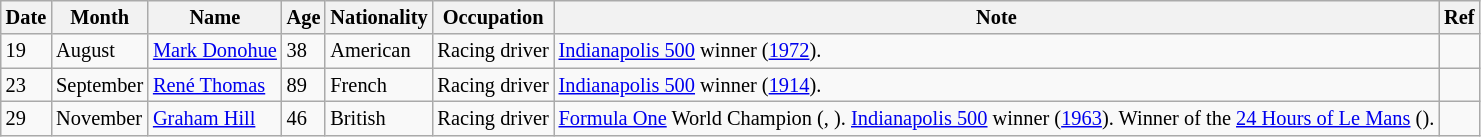<table class="wikitable" style="font-size:85%;">
<tr>
<th>Date</th>
<th>Month</th>
<th>Name</th>
<th>Age</th>
<th>Nationality</th>
<th>Occupation</th>
<th>Note</th>
<th>Ref</th>
</tr>
<tr>
<td>19</td>
<td>August</td>
<td><a href='#'>Mark Donohue</a></td>
<td>38</td>
<td>American</td>
<td>Racing driver</td>
<td><a href='#'>Indianapolis 500</a> winner (<a href='#'>1972</a>).</td>
<td></td>
</tr>
<tr>
<td>23</td>
<td>September</td>
<td><a href='#'>René Thomas</a></td>
<td>89</td>
<td>French</td>
<td>Racing driver</td>
<td><a href='#'>Indianapolis 500</a> winner (<a href='#'>1914</a>).</td>
<td></td>
</tr>
<tr>
<td>29</td>
<td>November</td>
<td><a href='#'>Graham Hill</a></td>
<td>46</td>
<td>British</td>
<td>Racing driver</td>
<td><a href='#'>Formula One</a> World Champion (, ). <a href='#'>Indianapolis 500</a> winner (<a href='#'>1963</a>). Winner of the <a href='#'>24 Hours of Le Mans</a> ().</td>
<td></td>
</tr>
</table>
